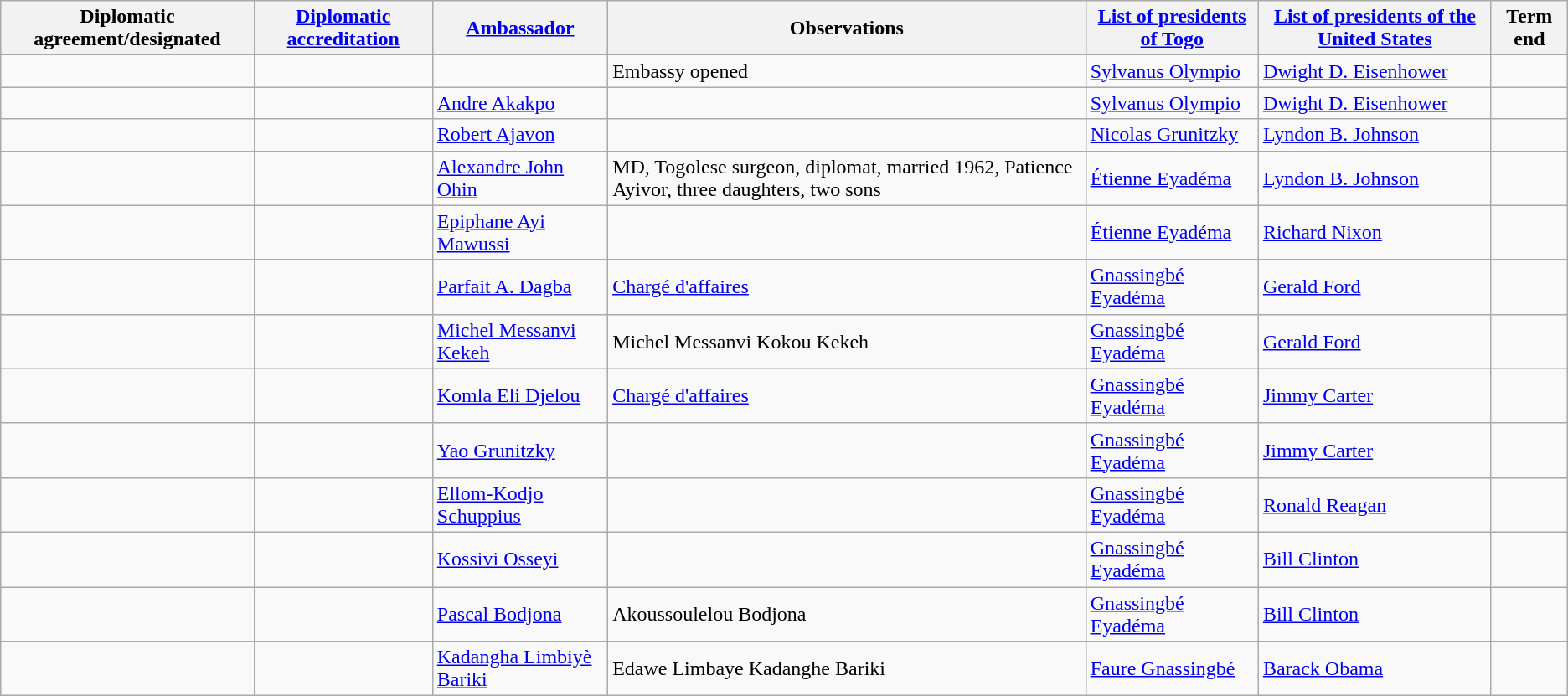<table class="wikitable sortable">
<tr>
<th>Diplomatic agreement/designated</th>
<th><a href='#'>Diplomatic accreditation</a></th>
<th><a href='#'>Ambassador</a></th>
<th>Observations</th>
<th><a href='#'>List of presidents of Togo</a></th>
<th><a href='#'>List of presidents of the United States</a></th>
<th>Term end</th>
</tr>
<tr>
<td></td>
<td></td>
<td></td>
<td>Embassy opened</td>
<td><a href='#'>Sylvanus Olympio</a></td>
<td><a href='#'>Dwight D. Eisenhower</a></td>
<td></td>
</tr>
<tr>
<td></td>
<td></td>
<td><a href='#'>Andre Akakpo</a></td>
<td></td>
<td><a href='#'>Sylvanus Olympio</a></td>
<td><a href='#'>Dwight D. Eisenhower</a></td>
<td></td>
</tr>
<tr>
<td></td>
<td></td>
<td><a href='#'>Robert Ajavon</a></td>
<td></td>
<td><a href='#'>Nicolas Grunitzky</a></td>
<td><a href='#'>Lyndon B. Johnson</a></td>
<td></td>
</tr>
<tr>
<td></td>
<td></td>
<td><a href='#'>Alexandre John Ohin</a></td>
<td>MD, Togolese surgeon, diplomat,  married 1962, Patience Ayivor, three daughters, two sons</td>
<td><a href='#'>Étienne Eyadéma</a></td>
<td><a href='#'>Lyndon B. Johnson</a></td>
<td></td>
</tr>
<tr>
<td></td>
<td></td>
<td><a href='#'>Epiphane Ayi Mawussi</a></td>
<td></td>
<td><a href='#'>Étienne Eyadéma</a></td>
<td><a href='#'>Richard Nixon</a></td>
<td></td>
</tr>
<tr>
<td></td>
<td></td>
<td><a href='#'>Parfait A. Dagba</a></td>
<td><a href='#'>Chargé d'affaires</a></td>
<td><a href='#'>Gnassingbé Eyadéma</a></td>
<td><a href='#'>Gerald Ford</a></td>
<td></td>
</tr>
<tr>
<td></td>
<td></td>
<td><a href='#'>Michel Messanvi Kekeh</a></td>
<td>Michel Messanvi Kokou Kekeh</td>
<td><a href='#'>Gnassingbé Eyadéma</a></td>
<td><a href='#'>Gerald Ford</a></td>
<td></td>
</tr>
<tr>
<td></td>
<td></td>
<td><a href='#'>Komla Eli Djelou</a></td>
<td><a href='#'>Chargé d'affaires</a></td>
<td><a href='#'>Gnassingbé Eyadéma</a></td>
<td><a href='#'>Jimmy Carter</a></td>
<td></td>
</tr>
<tr>
<td></td>
<td></td>
<td><a href='#'>Yao Grunitzky</a></td>
<td></td>
<td><a href='#'>Gnassingbé Eyadéma</a></td>
<td><a href='#'>Jimmy Carter</a></td>
<td></td>
</tr>
<tr>
<td></td>
<td></td>
<td><a href='#'>Ellom-Kodjo Schuppius</a></td>
<td></td>
<td><a href='#'>Gnassingbé Eyadéma</a></td>
<td><a href='#'>Ronald Reagan</a></td>
<td></td>
</tr>
<tr>
<td></td>
<td></td>
<td><a href='#'>Kossivi Osseyi</a></td>
<td></td>
<td><a href='#'>Gnassingbé Eyadéma</a></td>
<td><a href='#'>Bill Clinton</a></td>
<td></td>
</tr>
<tr>
<td></td>
<td></td>
<td><a href='#'>Pascal Bodjona</a></td>
<td>Akoussoulelou Bodjona</td>
<td><a href='#'>Gnassingbé Eyadéma</a></td>
<td><a href='#'>Bill Clinton</a></td>
<td></td>
</tr>
<tr>
<td></td>
<td></td>
<td><a href='#'>Kadangha Limbiyè Bariki</a></td>
<td>Edawe Limbaye Kadanghe Bariki</td>
<td><a href='#'>Faure Gnassingbé</a></td>
<td><a href='#'>Barack Obama</a></td>
<td></td>
</tr>
</table>
